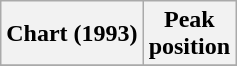<table class="wikitable sortable plainrowheaders" style="text-align:center">
<tr>
<th scope="col">Chart (1993)</th>
<th scope="col">Peak<br>position</th>
</tr>
<tr>
</tr>
</table>
